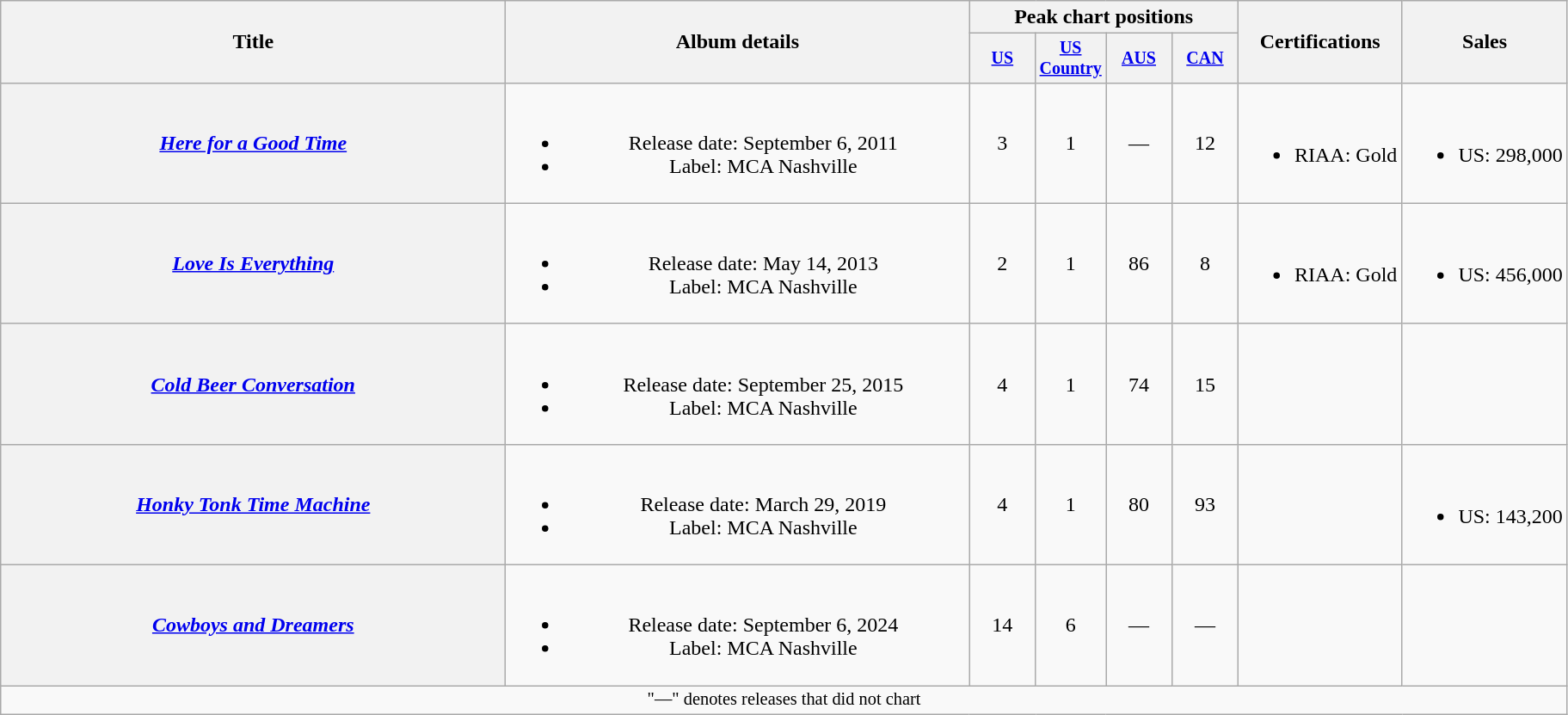<table class="wikitable plainrowheaders" style="text-align:center;">
<tr>
<th rowspan="2" style="width:24em;">Title</th>
<th rowspan="2" style="width:22em;">Album details</th>
<th colspan="4">Peak chart positions</th>
<th rowspan="2">Certifications</th>
<th rowspan="2">Sales</th>
</tr>
<tr style="font-size:smaller;">
<th width="45"><a href='#'>US</a><br></th>
<th width="45"><a href='#'>US Country</a><br></th>
<th width="45"><a href='#'>AUS</a><br></th>
<th width="45"><a href='#'>CAN</a><br></th>
</tr>
<tr>
<th scope="row"><em><a href='#'>Here for a Good Time</a></em></th>
<td><br><ul><li>Release date: September 6, 2011</li><li>Label: MCA Nashville</li></ul></td>
<td>3</td>
<td>1</td>
<td>—</td>
<td>12</td>
<td><br><ul><li>RIAA: Gold</li></ul></td>
<td><br><ul><li>US: 298,000</li></ul></td>
</tr>
<tr>
<th scope="row"><em><a href='#'>Love Is Everything</a></em></th>
<td><br><ul><li>Release date: May 14, 2013</li><li>Label: MCA Nashville</li></ul></td>
<td>2</td>
<td>1</td>
<td>86</td>
<td>8</td>
<td align="left"><br><ul><li>RIAA: Gold</li></ul></td>
<td><br><ul><li>US: 456,000</li></ul></td>
</tr>
<tr>
<th scope="row"><em><a href='#'>Cold Beer Conversation</a></em></th>
<td><br><ul><li>Release date: September 25, 2015</li><li>Label: MCA Nashville</li></ul></td>
<td>4</td>
<td>1</td>
<td>74</td>
<td>15</td>
<td align="left"></td>
<td></td>
</tr>
<tr>
<th scope="row"><em><a href='#'>Honky Tonk Time Machine</a></em></th>
<td><br><ul><li>Release date: March 29, 2019</li><li>Label: MCA Nashville</li></ul></td>
<td>4</td>
<td>1</td>
<td>80</td>
<td>93</td>
<td align="left"></td>
<td><br><ul><li>US: 143,200</li></ul></td>
</tr>
<tr>
<th scope="row"><em><a href='#'>Cowboys and Dreamers</a></em></th>
<td><br><ul><li>Release date: September 6, 2024</li><li>Label: MCA Nashville</li></ul></td>
<td>14</td>
<td>6</td>
<td>—</td>
<td>—</td>
<td></td>
<td></td>
</tr>
<tr>
<td colspan="8" style="font-size:85%">"—" denotes releases that did not chart</td>
</tr>
</table>
